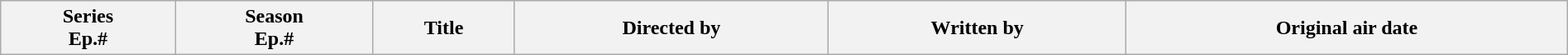<table class="wikitable plainrowheaders" style="width:100%; margin:auto;">
<tr>
<th>Series<br>Ep.#</th>
<th>Season<br>Ep.#</th>
<th>Title</th>
<th>Directed by</th>
<th>Written by</th>
<th>Original air date<br>







</th>
</tr>
</table>
